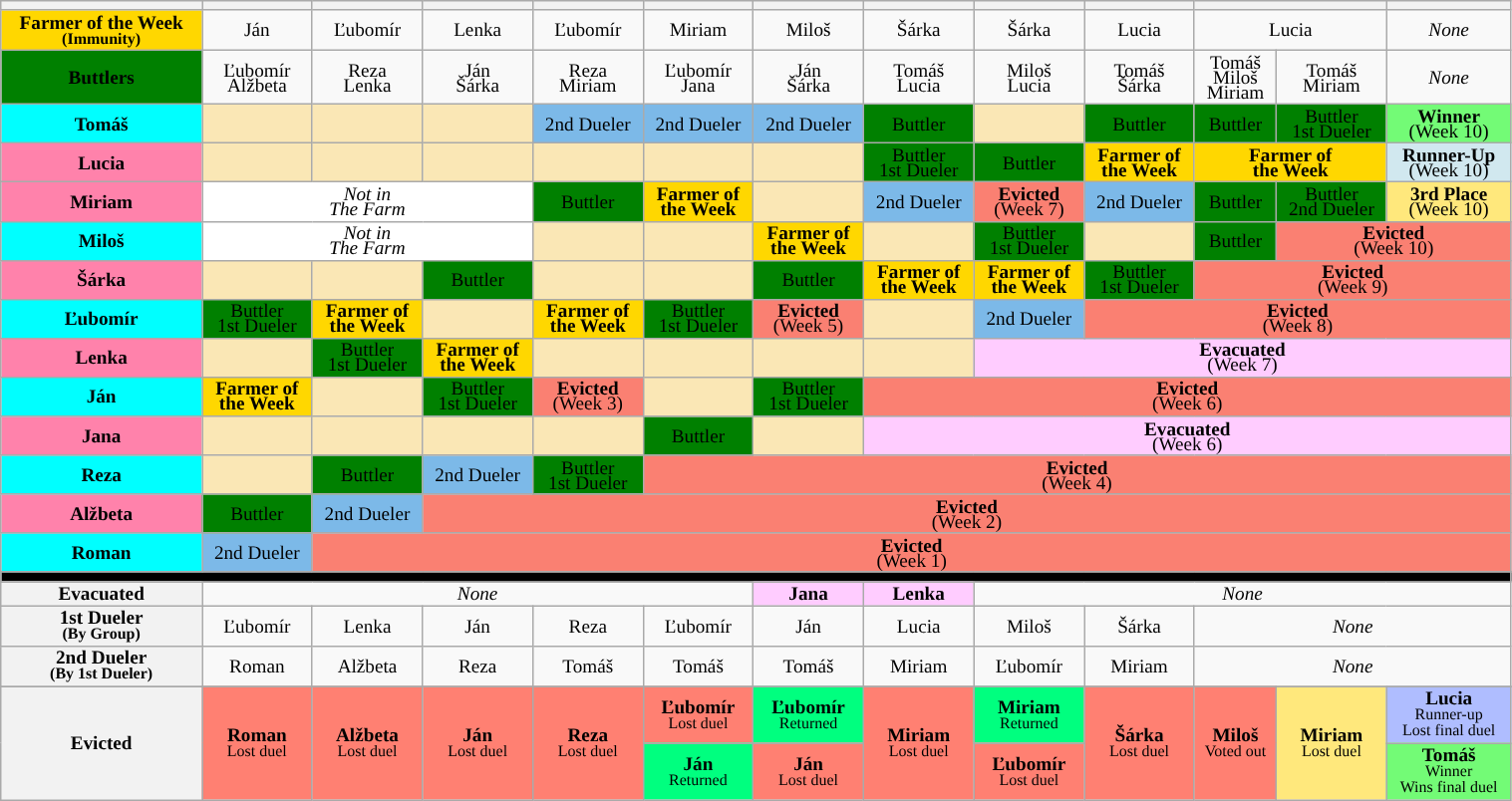<table class="wikitable" style="text-align:center; width:80%; font-size:80%; line-height:10px">
<tr>
<th></th>
<th></th>
<th></th>
<th></th>
<th></th>
<th></th>
<th></th>
<th></th>
<th></th>
<th></th>
<th colspan=2></th>
<th></th>
</tr>
<tr>
<th style="background:gold;" colspan=1>Farmer of the Week<br><small>(Immunity)</small></th>
<td>Ján</td>
<td>Ľubomír</td>
<td>Lenka</td>
<td>Ľubomír</td>
<td>Miriam</td>
<td>Miloš</td>
<td>Šárka</td>
<td>Šárka</td>
<td>Lucia</td>
<td colspan=2>Lucia</td>
<td><em>None</em></td>
</tr>
<tr>
<th style="background:#008000;">Buttlers</th>
<td>Ľubomír<br>Alžbeta</td>
<td>Reza<br>Lenka</td>
<td>Ján<br>Šárka</td>
<td>Reza<br>Miriam</td>
<td>Ľubomír<br>Jana</td>
<td>Ján<br>Šárka</td>
<td>Tomáš<br>Lucia</td>
<td>Miloš<br>Lucia</td>
<td>Tomáš<br>Šárka</td>
<td>Tomáš<br>Miloš<br>Miriam</td>
<td>Tomáš<br>Miriam</td>
<td colspan=2><em>None</em></td>
</tr>
<tr>
<th style="background:cyan;">Tomáš</th>
<td style="background:#FAE7B5;"></td>
<td style="background:#FAE7B5;"></td>
<td style="background:#FAE7B5;"></td>
<td style="background:#7CB9E8;">2nd Dueler</td>
<td style="background:#7CB9E8;">2nd Dueler</td>
<td style="background:#7CB9E8;">2nd Dueler</td>
<td style="background:#008000;">Buttler</td>
<td style="background:#FAE7B5;"></td>
<td style="background:#008000;">Buttler</td>
<td style="background:#008000;">Buttler</td>
<td style="background:#008000;">Buttler<br>1st Dueler</td>
<td style="background:#73FB76" colspan=2><strong>Winner</strong> <br> (Week 10)</td>
</tr>
<tr>
<th style="background:#FF82AB;">Lucia</th>
<td style="background:#FAE7B5;"></td>
<td style="background:#FAE7B5;"></td>
<td style="background:#FAE7B5;"></td>
<td style="background:#FAE7B5;"></td>
<td style="background:#FAE7B5;"></td>
<td style="background:#FAE7B5;"></td>
<td style="background:#008000;">Buttler<br>1st Dueler</td>
<td style="background:#008000;">Buttler</td>
<td style="background:gold;"><strong>Farmer of<br>the Week</strong></td>
<td colspan=2 style="background:gold;"><strong>Farmer of<br>the Week</strong></td>
<td style="background:#D1E8EF" colspan=2><strong>Runner-Up</strong> <br> (Week 10)</td>
</tr>
<tr>
<th style="background:#FF82AB;">Miriam</th>
<td style="background:#FFFFFF; text-align:center;" colspan=3><em>Not in<br>The Farm</em></td>
<td style="background:#008000;">Buttler</td>
<td style="background:gold;"><strong>Farmer of<br>the Week</strong></td>
<td style="background:#FAE7B5;"></td>
<td style="background:#7CB9E8;">2nd Dueler</td>
<td colspan=1 style="background:salmon;"><strong>Evicted</strong> <br> (Week 7)</td>
<td style="background:#7CB9E8;">2nd Dueler</td>
<td style="background:#008000;">Buttler</td>
<td style="background:#008000;">Buttler<br>2nd Dueler</td>
<td style="background:#FFE87C" colspan=2><strong>3rd Place</strong> <br> (Week 10)</td>
</tr>
<tr>
<th style="background:cyan;">Miloš</th>
<td style="background:#FFFFFF; text-align:center;" colspan=3><em>Not in<br>The Farm</em></td>
<td style="background:#FAE7B5;"></td>
<td style="background:#FAE7B5;"></td>
<td style="background:gold;"><strong>Farmer of<br>the Week</strong></td>
<td style="background:#FAE7B5;"></td>
<td style="background:#008000;">Buttler<br>1st Dueler</td>
<td style="background:#FAE7B5;"></td>
<td style="background:#008000;">Buttler</td>
<td colspan=17 style="background:salmon;"><strong>Evicted</strong> <br> (Week 10)</td>
</tr>
<tr>
<th style="background:#FF82AB;">Šárka</th>
<td style="background:#FAE7B5;"></td>
<td style="background:#FAE7B5;"></td>
<td style="background:#008000;">Buttler</td>
<td style="background:#FAE7B5;"></td>
<td style="background:#FAE7B5;"></td>
<td style="background:#008000;">Buttler</td>
<td style="background:gold;"><strong>Farmer of<br>the Week</strong></td>
<td style="background:gold;"><strong>Farmer of<br>the Week</strong></td>
<td style="background:#008000;">Buttler<br>1st Dueler</td>
<td colspan=17 style="background:salmon;"><strong>Evicted</strong> <br> (Week 9)</td>
</tr>
<tr>
<th style="background:cyan;">Ľubomír</th>
<td style="background:#008000;">Buttler<br>1st Dueler</td>
<td style="background:gold;"><strong>Farmer of<br>the Week</strong></td>
<td style="background:#FAE7B5;"></td>
<td style="background:gold;"><strong>Farmer of<br>the Week</strong></td>
<td style="background:#008000;">Buttler<br>1st Dueler</td>
<td colspan=1 style="background:salmon;"><strong>Evicted</strong> <br> (Week 5)</td>
<td style="background:#FAE7B5;"></td>
<td style="background:#7CB9E8;">2nd Dueler</td>
<td colspan=17 style="background:salmon;"><strong>Evicted</strong> <br> (Week 8)</td>
</tr>
<tr>
<th style="background:#FF82AB;">Lenka</th>
<td style="background:#FAE7B5;"></td>
<td style="background:#008000;">Buttler<br>1st Dueler</td>
<td style="background:gold;"><strong>Farmer of<br>the Week</strong></td>
<td style="background:#FAE7B5;"></td>
<td style="background:#FAE7B5;"></td>
<td style="background:#FAE7B5;"></td>
<td style="background:#FAE7B5;"></td>
<td style="background:#fcf; text-align:center;" colspan=16><strong>Evacuated</strong> <br> (Week 7)</td>
</tr>
<tr>
<th style="background:cyan;">Ján</th>
<td style="background:gold;"><strong>Farmer of<br>the Week</strong></td>
<td style="background:#FAE7B5;"></td>
<td style="background:#008000;">Buttler<br>1st Dueler</td>
<td colspan=1 style="background:salmon;"><strong>Evicted</strong> <br> (Week 3)</td>
<td style="background:#FAE7B5;"></td>
<td style="background:#008000;">Buttler<br>1st Dueler</td>
<td colspan=17 style="background:salmon;"><strong>Evicted</strong> <br> (Week 6)</td>
</tr>
<tr>
<th style="background:#FF82AB;">Jana</th>
<td style="background:#FAE7B5;"></td>
<td style="background:#FAE7B5;"></td>
<td style="background:#FAE7B5;"></td>
<td style="background:#FAE7B5;"></td>
<td style="background:#008000;">Buttler</td>
<td style="background:#FAE7B5;"></td>
<td style="background:#fcf; text-align:center;" colspan=16><strong>Evacuated</strong> <br> (Week 6)</td>
</tr>
<tr>
<th style="background:cyan;">Reza</th>
<td style="background:#FAE7B5;"></td>
<td style="background:#008000;">Buttler</td>
<td style="background:#7CB9E8;">2nd Dueler</td>
<td style="background:#008000;">Buttler<br>1st Dueler</td>
<td colspan=17 style="background:salmon;"><strong>Evicted</strong> <br> (Week 4)</td>
</tr>
<tr>
<th style="background:#FF82AB;">Alžbeta</th>
<td style="background:#008000;">Buttler</td>
<td style="background:#7CB9E8;">2nd Dueler</td>
<td colspan=17 style="background:salmon;"><strong>Evicted</strong> <br> (Week 2)</td>
</tr>
<tr>
<th style="background:cyan;">Roman</th>
<td style="background:#7CB9E8;">2nd Dueler</td>
<td colspan=17 style="background:salmon;"><strong>Evicted</strong> <br> (Week 1)</td>
</tr>
<tr>
</tr>
<tr>
<th style="background:#000000;" colspan="19"></th>
</tr>
<tr>
<th>Evacuated</th>
<td colspan="5"><em>None</em></td>
<td style="background:#fcf;"><strong>Jana</strong></td>
<td style="background:#fcf;"><strong>Lenka</strong></td>
<td colspan="10"><em>None</em></td>
</tr>
<tr>
<th>1st Dueler<br><small>(By Group)</small></th>
<td>Ľubomír</td>
<td>Lenka</td>
<td>Ján</td>
<td>Reza</td>
<td>Ľubomír</td>
<td>Ján</td>
<td>Lucia</td>
<td>Miloš</td>
<td>Šárka</td>
<td colspan=3><em>None</em></td>
</tr>
<tr>
<th>2nd Dueler<br><small>(By 1st Dueler)</small></th>
<td>Roman</td>
<td>Alžbeta</td>
<td>Reza</td>
<td>Tomáš</td>
<td>Tomáš</td>
<td>Tomáš</td>
<td>Miriam</td>
<td>Ľubomír</td>
<td>Miriam</td>
<td colspan=3><em>None</em></td>
</tr>
<tr>
</tr>
<tr>
<th rowspan="2">Evicted</th>
<td rowspan="2" style="background:#FF8072"><strong>Roman</strong><br><small>Lost duel</small></td>
<td rowspan="2" style="background:#FF8072"><strong>Alžbeta</strong><br><small>Lost duel</small></td>
<td rowspan="2" style="background:#FF8072"><strong>Ján</strong><br><small>Lost duel</small></td>
<td rowspan="2" style="background:#FF8072"><strong>Reza</strong><br><small>Lost duel</small></td>
<td style="background:#FF8072"><strong>Ľubomír</strong><br><small>Lost duel</small></td>
<td style="background:#00FF7F"><strong>Ľubomír</strong><br><small>Returned</small></td>
<td rowspan="2" style="background:#FF8072"><strong>Miriam</strong><br><small>Lost duel</small></td>
<td style="background:#00FF7F"><strong>Miriam</strong><br><small>Returned</small></td>
<td rowspan="2" style="background:#FF8072"><strong>Šárka</strong><br><small>Lost duel</small></td>
<td rowspan="2" style="background:#FF8072"><strong>Miloš</strong><br><small>Voted out</small></td>
<td rowspan="2" style="background:#FFE87C"><strong>Miriam</strong><br><small>Lost duel</small></td>
<td style="background:#afbdff"><strong>Lucia</strong><br><small>Runner-up<br>Lost final duel</small></td>
</tr>
<tr>
<td style="background:#00FF7F"><strong>Ján</strong><br><small>Returned</small></td>
<td style="background:#FF8072"><strong>Ján</strong><br><small>Lost duel</small></td>
<td style="background:#FF8072"><strong>Ľubomír</strong><br><small>Lost duel</small></td>
<td style="background:#73FB76"><strong>Tomáš</strong><br><small>Winner<br>Wins final duel</small></td>
</tr>
</table>
